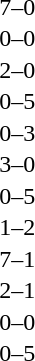<table cellspacing=1 width=70%>
<tr>
<th width=25%></th>
<th width=30%></th>
<th width=15%></th>
<th width=30%></th>
</tr>
<tr>
<td></td>
<td align=right></td>
<td align=center>7–0</td>
<td></td>
</tr>
<tr>
<td></td>
<td align=right></td>
<td align=center>0–0</td>
<td></td>
</tr>
<tr>
<td></td>
<td align=right></td>
<td align=center>2–0</td>
<td></td>
</tr>
<tr>
<td></td>
<td align=right></td>
<td align=center>0–5</td>
<td></td>
</tr>
<tr>
<td></td>
<td align=right></td>
<td align=center>0–3</td>
<td></td>
</tr>
<tr>
<td></td>
<td align=right></td>
<td align=center>3–0</td>
<td></td>
</tr>
<tr>
<td></td>
<td align=right></td>
<td align=center>0–5</td>
<td></td>
</tr>
<tr>
<td></td>
<td align=right></td>
<td align=center>1–2</td>
<td></td>
</tr>
<tr>
<td></td>
<td align=right></td>
<td align=center>7–1</td>
<td></td>
</tr>
<tr>
<td></td>
<td align=right></td>
<td align=center>2–1</td>
<td></td>
</tr>
<tr>
<td></td>
<td align=right></td>
<td align=center>0–0</td>
<td></td>
</tr>
<tr>
<td></td>
<td align=right></td>
<td align=center>0–5</td>
<td></td>
</tr>
</table>
